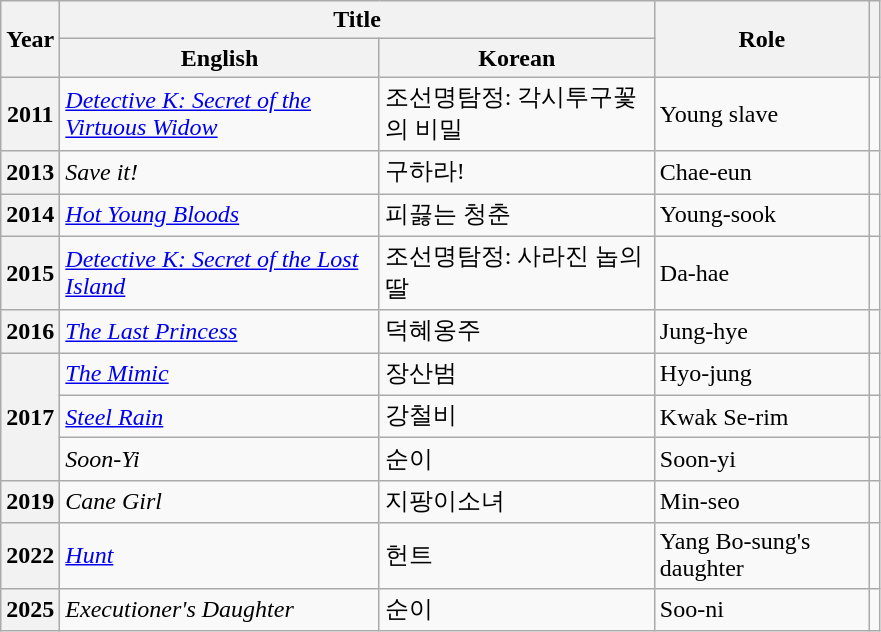<table class="wikitable sortable plainrowheaders">
<tr>
<th scope="col" rowspan="2">Year</th>
<th scope="col" colspan="2">Title</th>
<th scope="col" rowspan="2" style="width:8.5em;">Role</th>
<th scope="col" rowspan="2" class="unsortable"></th>
</tr>
<tr>
<th scope="col" style="width:12.85em;">English</th>
<th scope="col" style="width:11em;">Korean</th>
</tr>
<tr>
<th scope="row">2011</th>
<td><em><a href='#'>Detective K: Secret of the Virtuous Widow</a></em></td>
<td>조선명탐정: 각시투구꽃의 비밀</td>
<td>Young slave</td>
<td></td>
</tr>
<tr>
<th scope="row">2013</th>
<td><em>Save it!</em></td>
<td>구하라!</td>
<td>Chae-eun</td>
<td></td>
</tr>
<tr>
<th scope="row">2014</th>
<td><em><a href='#'>Hot Young Bloods</a></em></td>
<td>피끓는 청춘</td>
<td>Young-sook</td>
<td></td>
</tr>
<tr>
<th scope="row">2015</th>
<td><em><a href='#'>Detective K: Secret of the Lost Island</a></em></td>
<td>조선명탐정: 사라진 놉의 딸</td>
<td>Da-hae</td>
<td></td>
</tr>
<tr>
<th scope="row">2016</th>
<td><em><a href='#'>The Last Princess</a></em></td>
<td>덕혜옹주</td>
<td>Jung-hye</td>
<td></td>
</tr>
<tr>
<th scope="row" rowspan="3">2017</th>
<td><em><a href='#'>The Mimic</a></em></td>
<td>장산범</td>
<td>Hyo-jung</td>
<td></td>
</tr>
<tr>
<td><em><a href='#'>Steel Rain</a></em></td>
<td>강철비</td>
<td>Kwak Se-rim</td>
<td></td>
</tr>
<tr>
<td><em>Soon-Yi</em></td>
<td>순이</td>
<td>Soon-yi</td>
<td></td>
</tr>
<tr>
<th scope="row">2019</th>
<td><em>Cane Girl</em></td>
<td>지팡이소녀</td>
<td>Min-seo</td>
<td></td>
</tr>
<tr>
<th scope="row">2022</th>
<td><em><a href='#'>Hunt</a></em></td>
<td>헌트</td>
<td>Yang Bo-sung's daughter</td>
<td></td>
</tr>
<tr>
<th scope="row">2025</th>
<td><em>Executioner's Daughter</em></td>
<td>순이</td>
<td>Soo-ni</td>
<td></td>
</tr>
</table>
